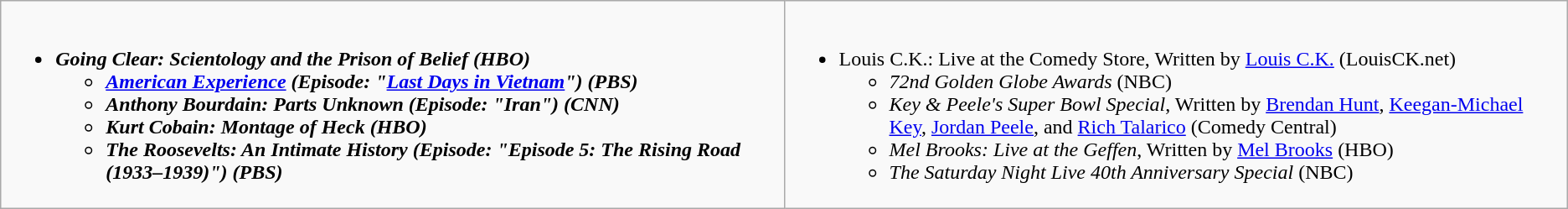<table class="wikitable">
<tr>
<td style="vertical-align:top;" width="50%"><br><ul><li><strong><em>Going Clear: Scientology and the Prison of Belief<em> (HBO)<strong><ul><li></em><a href='#'>American Experience</a><em> (Episode: "<a href='#'>Last Days in Vietnam</a>") (PBS)</li><li></em>Anthony Bourdain: Parts Unknown<em> (Episode: "Iran") (CNN)</li><li></em>Kurt Cobain: Montage of Heck<em> (HBO)</li><li></em>The Roosevelts: An Intimate History<em> (Episode: "Episode 5: The Rising Road (1933–1939)") (PBS)</li></ul></li></ul></td>
<td style="vertical-align:top;" width="50%"><br><ul><li></em></strong>Louis C.K.: Live at the Comedy Store</em>, Written by <a href='#'>Louis C.K.</a> (LouisCK.net)</strong><ul><li><em>72nd Golden Globe Awards</em> (NBC)</li><li><em>Key & Peele's Super Bowl Special</em>, Written by <a href='#'>Brendan Hunt</a>, <a href='#'>Keegan-Michael Key</a>, <a href='#'>Jordan Peele</a>, and <a href='#'>Rich Talarico</a> (Comedy Central)</li><li><em>Mel Brooks: Live at the Geffen</em>, Written by <a href='#'>Mel Brooks</a> (HBO)</li><li><em>The Saturday Night Live 40th Anniversary Special</em> (NBC)</li></ul></li></ul></td>
</tr>
</table>
